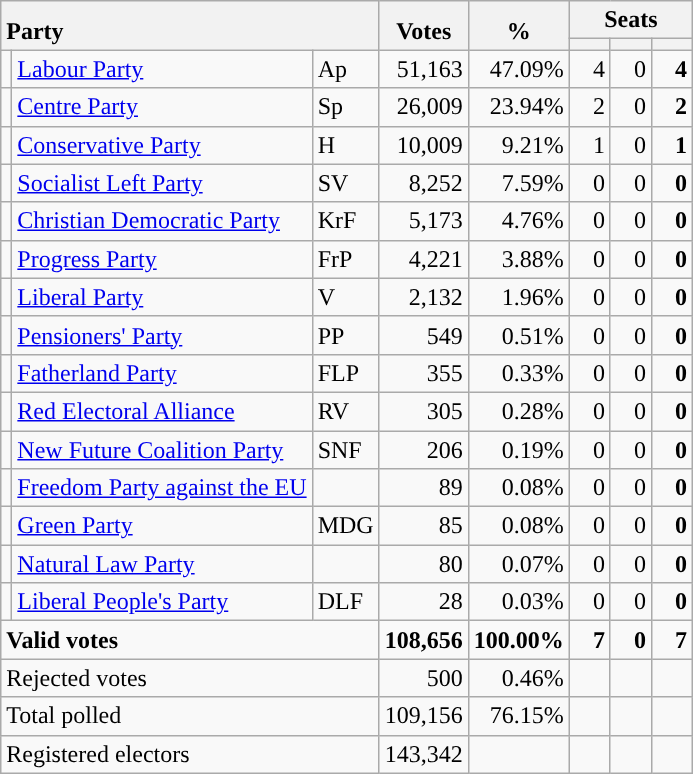<table class="wikitable" border="1" style="text-align:right;">
<tr>
<th style="text-align:left;" valign=bottom rowspan=2 colspan=3>Party</th>
<th align=center valign=bottom rowspan=2 width="50">Votes</th>
<th align=center valign=bottom rowspan=2 width="50">%</th>
<th colspan=3>Seats</th>
</tr>
<tr>
<th align=center valign=bottom width="20"><small></small></th>
<th align=center valign=bottom width="20"><small><a href='#'></a></small></th>
<th align=center valign=bottom width="20"><small></small></th>
</tr>
<tr>
<td style="color:inherit;background:"></td>
<td align=left><a href='#'>Labour Party</a></td>
<td align=left>Ap</td>
<td>51,163</td>
<td>47.09%</td>
<td>4</td>
<td>0</td>
<td><strong>4</strong></td>
</tr>
<tr>
<td style="color:inherit;background:"></td>
<td align=left><a href='#'>Centre Party</a></td>
<td align=left>Sp</td>
<td>26,009</td>
<td>23.94%</td>
<td>2</td>
<td>0</td>
<td><strong>2</strong></td>
</tr>
<tr>
<td style="color:inherit;background:"></td>
<td align=left><a href='#'>Conservative Party</a></td>
<td align=left>H</td>
<td>10,009</td>
<td>9.21%</td>
<td>1</td>
<td>0</td>
<td><strong>1</strong></td>
</tr>
<tr>
<td style="color:inherit;background:"></td>
<td align=left><a href='#'>Socialist Left Party</a></td>
<td align=left>SV</td>
<td>8,252</td>
<td>7.59%</td>
<td>0</td>
<td>0</td>
<td><strong>0</strong></td>
</tr>
<tr>
<td style="color:inherit;background:"></td>
<td align=left><a href='#'>Christian Democratic Party</a></td>
<td align=left>KrF</td>
<td>5,173</td>
<td>4.76%</td>
<td>0</td>
<td>0</td>
<td><strong>0</strong></td>
</tr>
<tr>
<td style="color:inherit;background:"></td>
<td align=left><a href='#'>Progress Party</a></td>
<td align=left>FrP</td>
<td>4,221</td>
<td>3.88%</td>
<td>0</td>
<td>0</td>
<td><strong>0</strong></td>
</tr>
<tr>
<td style="color:inherit;background:"></td>
<td align=left><a href='#'>Liberal Party</a></td>
<td align=left>V</td>
<td>2,132</td>
<td>1.96%</td>
<td>0</td>
<td>0</td>
<td><strong>0</strong></td>
</tr>
<tr>
<td style="color:inherit;background:"></td>
<td align=left><a href='#'>Pensioners' Party</a></td>
<td align=left>PP</td>
<td>549</td>
<td>0.51%</td>
<td>0</td>
<td>0</td>
<td><strong>0</strong></td>
</tr>
<tr>
<td style="color:inherit;background:"></td>
<td align=left><a href='#'>Fatherland Party</a></td>
<td align=left>FLP</td>
<td>355</td>
<td>0.33%</td>
<td>0</td>
<td>0</td>
<td><strong>0</strong></td>
</tr>
<tr>
<td style="color:inherit;background:"></td>
<td align=left><a href='#'>Red Electoral Alliance</a></td>
<td align=left>RV</td>
<td>305</td>
<td>0.28%</td>
<td>0</td>
<td>0</td>
<td><strong>0</strong></td>
</tr>
<tr>
<td style="color:inherit;background:"></td>
<td align=left><a href='#'>New Future Coalition Party</a></td>
<td align=left>SNF</td>
<td>206</td>
<td>0.19%</td>
<td>0</td>
<td>0</td>
<td><strong>0</strong></td>
</tr>
<tr>
<td></td>
<td align=left><a href='#'>Freedom Party against the EU</a></td>
<td align=left></td>
<td>89</td>
<td>0.08%</td>
<td>0</td>
<td>0</td>
<td><strong>0</strong></td>
</tr>
<tr>
<td style="color:inherit;background:"></td>
<td align=left><a href='#'>Green Party</a></td>
<td align=left>MDG</td>
<td>85</td>
<td>0.08%</td>
<td>0</td>
<td>0</td>
<td><strong>0</strong></td>
</tr>
<tr>
<td></td>
<td align=left><a href='#'>Natural Law Party</a></td>
<td align=left></td>
<td>80</td>
<td>0.07%</td>
<td>0</td>
<td>0</td>
<td><strong>0</strong></td>
</tr>
<tr>
<td style="color:inherit;background:"></td>
<td align=left><a href='#'>Liberal People's Party</a></td>
<td align=left>DLF</td>
<td>28</td>
<td>0.03%</td>
<td>0</td>
<td>0</td>
<td><strong>0</strong></td>
</tr>
<tr style="font-weight:bold">
<td align=left colspan=3>Valid votes</td>
<td>108,656</td>
<td>100.00%</td>
<td>7</td>
<td>0</td>
<td>7</td>
</tr>
<tr>
<td align=left colspan=3>Rejected votes</td>
<td>500</td>
<td>0.46%</td>
<td></td>
<td></td>
<td></td>
</tr>
<tr>
<td align=left colspan=3>Total polled</td>
<td>109,156</td>
<td>76.15%</td>
<td></td>
<td></td>
<td></td>
</tr>
<tr>
<td align=left colspan=3>Registered electors</td>
<td>143,342</td>
<td></td>
<td></td>
<td></td>
<td></td>
</tr>
</table>
